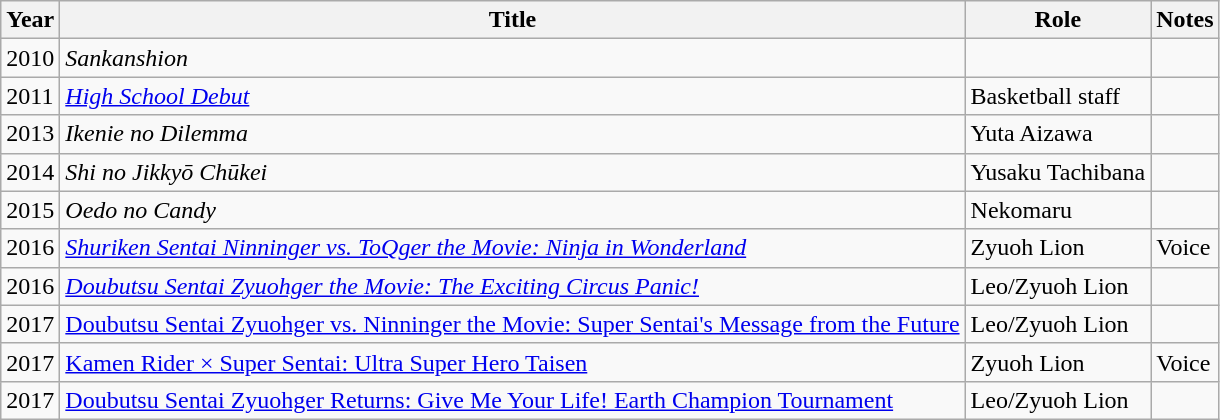<table class="wikitable">
<tr>
<th>Year</th>
<th>Title</th>
<th>Role</th>
<th>Notes</th>
</tr>
<tr>
<td>2010</td>
<td><em>Sankanshion</em></td>
<td></td>
<td></td>
</tr>
<tr>
<td>2011</td>
<td><em><a href='#'>High School Debut</a></em></td>
<td>Basketball staff</td>
<td></td>
</tr>
<tr>
<td>2013</td>
<td><em>Ikenie no Dilemma</em></td>
<td>Yuta Aizawa</td>
<td></td>
</tr>
<tr>
<td>2014</td>
<td><em>Shi no Jikkyō Chūkei</em></td>
<td>Yusaku Tachibana</td>
<td></td>
</tr>
<tr>
<td>2015</td>
<td><em>Oedo no Candy</em></td>
<td>Nekomaru</td>
<td></td>
</tr>
<tr>
<td>2016</td>
<td><em><a href='#'>Shuriken Sentai Ninninger vs. ToQger the Movie: Ninja in Wonderland</a></em></td>
<td>Zyuoh Lion</td>
<td>Voice</td>
</tr>
<tr>
<td>2016</td>
<td><em><a href='#'>Doubutsu Sentai Zyuohger the Movie: The Exciting Circus Panic!</a></em></td>
<td>Leo/Zyuoh Lion</td>
<td></td>
</tr>
<tr>
<td>2017</td>
<td><a href='#'>Doubutsu Sentai Zyuohger vs. Ninninger the Movie: Super Sentai's Message from the Future</a></td>
<td>Leo/Zyuoh Lion</td>
<td></td>
</tr>
<tr>
<td>2017</td>
<td><a href='#'>Kamen Rider × Super Sentai: Ultra Super Hero Taisen</a></td>
<td>Zyuoh Lion</td>
<td>Voice</td>
</tr>
<tr>
<td>2017</td>
<td><a href='#'>Doubutsu Sentai Zyuohger Returns: Give Me Your Life! Earth Champion Tournament</a></td>
<td>Leo/Zyuoh Lion</td>
<td></td>
</tr>
</table>
